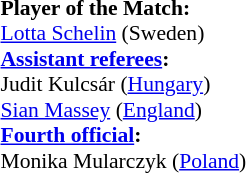<table width=100% style="font-size: 90%">
<tr>
<td><br><strong>Player of the Match:</strong>
<br><a href='#'>Lotta Schelin</a> (Sweden)<br><strong><a href='#'>Assistant referees</a>:</strong>
<br>Judit Kulcsár (<a href='#'>Hungary</a>)
<br><a href='#'>Sian Massey</a> (<a href='#'>England</a>)
<br><strong><a href='#'>Fourth official</a>:</strong>
<br>Monika Mularczyk (<a href='#'>Poland</a>)</td>
</tr>
</table>
